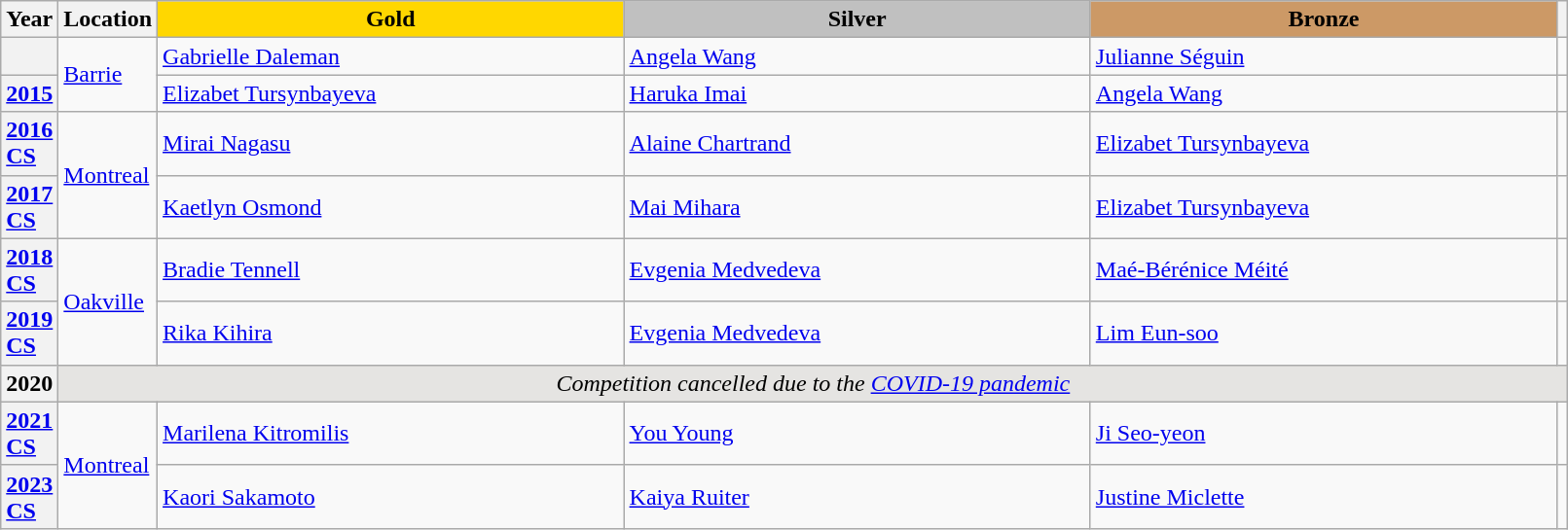<table class="wikitable unsortable" style="text-align:left; width:85%">
<tr>
<th scope="col" style="text-align:center">Year</th>
<th scope="col" style="text-align:center">Location</th>
<td scope="col" style="text-align:center; width:30%; background:gold"><strong>Gold</strong></td>
<td scope="col" style="text-align:center; width:30%; background:silver"><strong>Silver</strong></td>
<td scope="col" style="text-align:center; width:30%; background:#c96"><strong>Bronze</strong></td>
<th scope="col" style="text-align:center"></th>
</tr>
<tr>
<th scope="row" style="text-align:left"></th>
<td rowspan="2"><a href='#'>Barrie</a></td>
<td> <a href='#'>Gabrielle Daleman</a></td>
<td> <a href='#'>Angela Wang</a></td>
<td> <a href='#'>Julianne Séguin</a></td>
<td></td>
</tr>
<tr>
<th scope="row" style="text-align:left"><a href='#'>2015</a></th>
<td> <a href='#'>Elizabet Tursynbayeva</a></td>
<td> <a href='#'>Haruka Imai</a></td>
<td> <a href='#'>Angela Wang</a></td>
<td></td>
</tr>
<tr>
<th scope="row" style="text-align:left"><a href='#'>2016 CS</a></th>
<td rowspan="2"><a href='#'>Montreal</a></td>
<td> <a href='#'>Mirai Nagasu</a></td>
<td> <a href='#'>Alaine Chartrand</a></td>
<td> <a href='#'>Elizabet Tursynbayeva</a></td>
<td></td>
</tr>
<tr>
<th scope="row" style="text-align:left"><a href='#'>2017 CS</a></th>
<td> <a href='#'>Kaetlyn Osmond</a></td>
<td> <a href='#'>Mai Mihara</a></td>
<td> <a href='#'>Elizabet Tursynbayeva</a></td>
<td></td>
</tr>
<tr>
<th scope="row" style="text-align:left"><a href='#'>2018 CS</a></th>
<td rowspan="2"><a href='#'>Oakville</a></td>
<td> <a href='#'>Bradie Tennell</a></td>
<td> <a href='#'>Evgenia Medvedeva</a></td>
<td> <a href='#'>Maé-Bérénice Méité</a></td>
<td></td>
</tr>
<tr>
<th scope="row" style="text-align:left"><a href='#'>2019 CS</a></th>
<td> <a href='#'>Rika Kihira</a></td>
<td> <a href='#'>Evgenia Medvedeva</a></td>
<td> <a href='#'>Lim Eun-soo</a></td>
<td></td>
</tr>
<tr>
<th scope="row" style="text-align:left">2020</th>
<td colspan="5" align=center bgcolor="e5e4e2"><em>Competition cancelled due to the <a href='#'>COVID-19 pandemic</a></em></td>
</tr>
<tr>
<th scope="row" style="text-align:left"><a href='#'>2021 CS</a></th>
<td rowspan="2"><a href='#'>Montreal</a></td>
<td> <a href='#'>Marilena Kitromilis</a></td>
<td> <a href='#'>You Young</a></td>
<td> <a href='#'>Ji Seo-yeon</a></td>
<td></td>
</tr>
<tr>
<th scope="row" style="text-align:left"><a href='#'>2023 CS</a></th>
<td> <a href='#'>Kaori Sakamoto</a></td>
<td> <a href='#'>Kaiya Ruiter</a></td>
<td> <a href='#'>Justine Miclette</a></td>
<td></td>
</tr>
</table>
